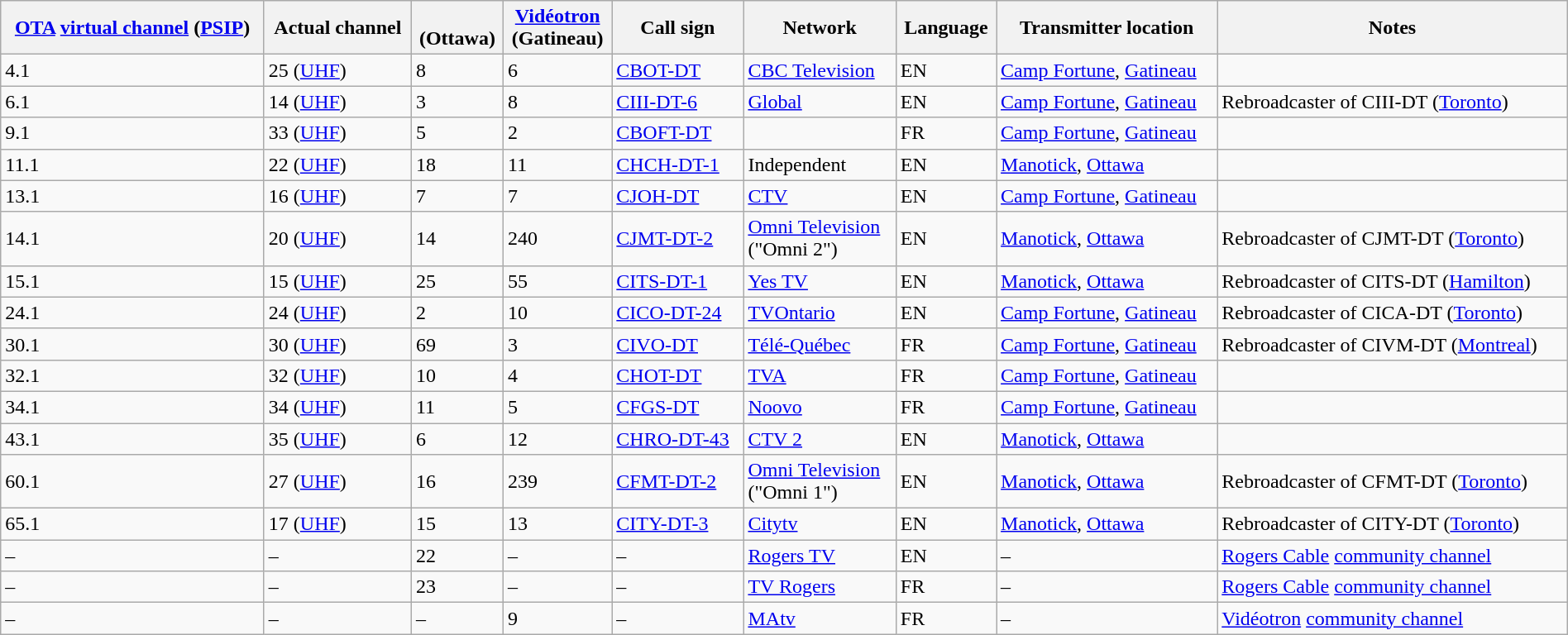<table class="wikitable sortable" width="100%">
<tr>
<th><a href='#'>OTA</a> <a href='#'>virtual channel</a> (<a href='#'>PSIP</a>)</th>
<th>Actual channel</th>
<th> <br> (Ottawa)</th>
<th><a href='#'>Vidéotron</a> <br> (Gatineau)</th>
<th>Call sign</th>
<th>Network</th>
<th>Language</th>
<th>Transmitter location</th>
<th>Notes</th>
</tr>
<tr>
<td>4.1</td>
<td>25 (<a href='#'>UHF</a>)</td>
<td>8</td>
<td>6</td>
<td><a href='#'>CBOT-DT</a></td>
<td><a href='#'>CBC Television</a></td>
<td>EN</td>
<td><a href='#'>Camp Fortune</a>, <a href='#'>Gatineau</a></td>
<td></td>
</tr>
<tr>
<td>6.1</td>
<td>14 (<a href='#'>UHF</a>)</td>
<td>3</td>
<td>8</td>
<td><a href='#'>CIII-DT-6</a></td>
<td><a href='#'>Global</a></td>
<td>EN</td>
<td><a href='#'>Camp Fortune</a>, <a href='#'>Gatineau</a></td>
<td>Rebroadcaster of CIII-DT (<a href='#'>Toronto</a>)</td>
</tr>
<tr>
<td>9.1</td>
<td>33 (<a href='#'>UHF</a>)</td>
<td>5</td>
<td>2</td>
<td><a href='#'>CBOFT-DT</a></td>
<td></td>
<td>FR</td>
<td><a href='#'>Camp Fortune</a>, <a href='#'>Gatineau</a></td>
<td></td>
</tr>
<tr>
<td>11.1</td>
<td>22 (<a href='#'>UHF</a>)</td>
<td>18</td>
<td>11</td>
<td><a href='#'>CHCH-DT-1</a></td>
<td>Independent</td>
<td>EN</td>
<td><a href='#'>Manotick</a>, <a href='#'>Ottawa</a></td>
<td></td>
</tr>
<tr>
<td>13.1</td>
<td>16 (<a href='#'>UHF</a>)</td>
<td>7</td>
<td>7</td>
<td><a href='#'>CJOH-DT</a></td>
<td><a href='#'>CTV</a></td>
<td>EN</td>
<td><a href='#'>Camp Fortune</a>, <a href='#'>Gatineau</a></td>
<td></td>
</tr>
<tr>
<td>14.1</td>
<td>20 (<a href='#'>UHF</a>)</td>
<td>14</td>
<td>240</td>
<td><a href='#'>CJMT-DT-2</a></td>
<td><a href='#'>Omni Television</a><br>("Omni 2")</td>
<td>EN</td>
<td><a href='#'>Manotick</a>, <a href='#'>Ottawa</a></td>
<td>Rebroadcaster of CJMT-DT (<a href='#'>Toronto</a>)</td>
</tr>
<tr>
<td>15.1</td>
<td>15 (<a href='#'>UHF</a>)</td>
<td>25</td>
<td>55</td>
<td><a href='#'>CITS-DT-1</a></td>
<td><a href='#'>Yes TV</a></td>
<td>EN</td>
<td><a href='#'>Manotick</a>, <a href='#'>Ottawa</a></td>
<td>Rebroadcaster of CITS-DT (<a href='#'>Hamilton</a>)</td>
</tr>
<tr>
<td>24.1</td>
<td>24 (<a href='#'>UHF</a>)</td>
<td>2</td>
<td>10</td>
<td><a href='#'>CICO-DT-24</a></td>
<td><a href='#'>TVOntario</a></td>
<td>EN</td>
<td><a href='#'>Camp Fortune</a>, <a href='#'>Gatineau</a></td>
<td>Rebroadcaster of CICA-DT (<a href='#'>Toronto</a>)</td>
</tr>
<tr>
<td>30.1</td>
<td>30 (<a href='#'>UHF</a>)</td>
<td>69</td>
<td>3</td>
<td><a href='#'>CIVO-DT</a></td>
<td><a href='#'>Télé-Québec</a></td>
<td>FR</td>
<td><a href='#'>Camp Fortune</a>, <a href='#'>Gatineau</a></td>
<td>Rebroadcaster of CIVM-DT (<a href='#'>Montreal</a>)</td>
</tr>
<tr>
<td>32.1</td>
<td>32 (<a href='#'>UHF</a>)</td>
<td>10</td>
<td>4</td>
<td><a href='#'>CHOT-DT</a></td>
<td><a href='#'>TVA</a></td>
<td>FR</td>
<td><a href='#'>Camp Fortune</a>, <a href='#'>Gatineau</a></td>
<td></td>
</tr>
<tr>
<td>34.1</td>
<td>34 (<a href='#'>UHF</a>)</td>
<td>11</td>
<td>5</td>
<td><a href='#'>CFGS-DT</a></td>
<td><a href='#'>Noovo</a></td>
<td>FR</td>
<td><a href='#'>Camp Fortune</a>, <a href='#'>Gatineau</a></td>
<td></td>
</tr>
<tr>
<td>43.1</td>
<td>35 (<a href='#'>UHF</a>)</td>
<td>6</td>
<td>12</td>
<td><a href='#'>CHRO-DT-43</a></td>
<td><a href='#'>CTV 2</a></td>
<td>EN</td>
<td><a href='#'>Manotick</a>, <a href='#'>Ottawa</a></td>
<td></td>
</tr>
<tr>
<td>60.1</td>
<td>27 (<a href='#'>UHF</a>)</td>
<td>16</td>
<td>239</td>
<td><a href='#'>CFMT-DT-2</a></td>
<td><a href='#'>Omni Television</a><br>("Omni 1")</td>
<td>EN</td>
<td><a href='#'>Manotick</a>, <a href='#'>Ottawa</a></td>
<td>Rebroadcaster of CFMT-DT (<a href='#'>Toronto</a>)</td>
</tr>
<tr>
<td>65.1</td>
<td>17 (<a href='#'>UHF</a>)</td>
<td>15</td>
<td>13</td>
<td><a href='#'>CITY-DT-3</a></td>
<td><a href='#'>Citytv</a></td>
<td>EN</td>
<td><a href='#'>Manotick</a>, <a href='#'>Ottawa</a></td>
<td>Rebroadcaster of CITY-DT (<a href='#'>Toronto</a>)</td>
</tr>
<tr>
<td>–</td>
<td>–</td>
<td>22</td>
<td>–</td>
<td>–</td>
<td><a href='#'>Rogers TV</a></td>
<td>EN</td>
<td>–</td>
<td><a href='#'>Rogers Cable</a> <a href='#'>community channel</a></td>
</tr>
<tr>
<td>–</td>
<td>–</td>
<td>23</td>
<td>–</td>
<td>–</td>
<td><a href='#'>TV Rogers</a></td>
<td>FR</td>
<td>–</td>
<td><a href='#'>Rogers Cable</a> <a href='#'>community channel</a></td>
</tr>
<tr>
<td>–</td>
<td>–</td>
<td>–</td>
<td>9</td>
<td>–</td>
<td><a href='#'>MAtv</a></td>
<td>FR</td>
<td>–</td>
<td><a href='#'>Vidéotron</a> <a href='#'>community channel</a></td>
</tr>
</table>
